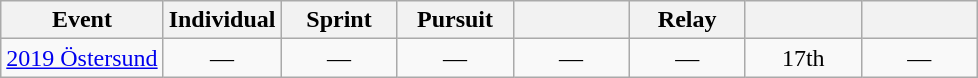<table class="wikitable" style="text-align: center;">
<tr ">
<th>Event</th>
<th style="width:70px;">Individual</th>
<th style="width:70px;">Sprint</th>
<th style="width:70px;">Pursuit</th>
<th style="width:70px;"></th>
<th style="width:70px;">Relay</th>
<th style="width:70px;"></th>
<th style="width:70px;"></th>
</tr>
<tr>
<td align=left> <a href='#'>2019 Östersund</a></td>
<td>—</td>
<td>—</td>
<td>—</td>
<td>—</td>
<td>—</td>
<td>17th</td>
<td>—</td>
</tr>
</table>
